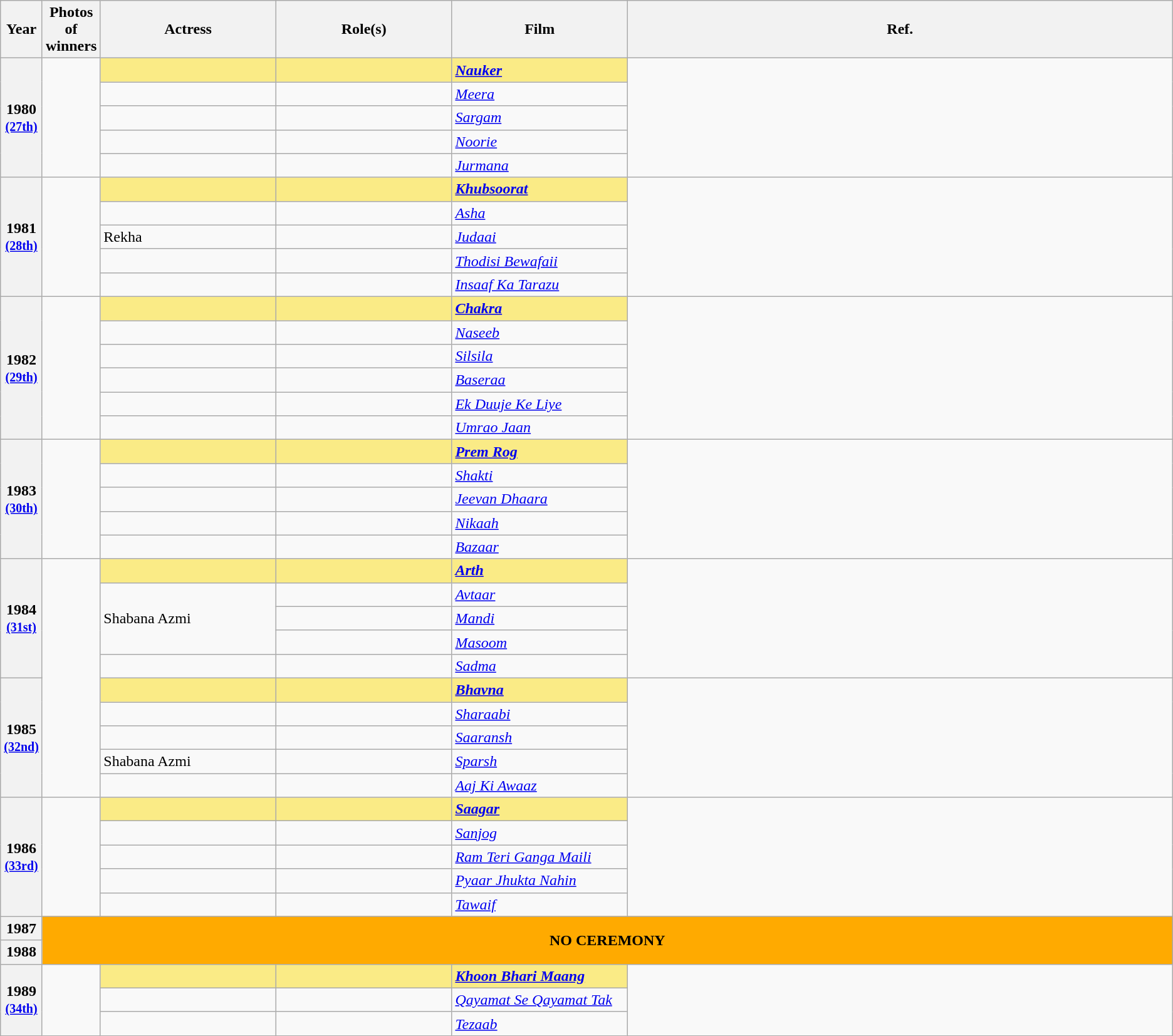<table class="wikitable sortable" style="text-align:left;">
<tr>
<th scope="col" style="width:3%; text-align:center;">Year</th>
<th scope="col" style="width:3%;text-align:center;">Photos of winners</th>
<th scope="col" style="width:15%;text-align:center;">Actress</th>
<th scope="col" style="width:15%;text-align:center;">Role(s)</th>
<th scope="col" style="width:15%;text-align:center;">Film</th>
<th>Ref.</th>
</tr>
<tr>
<th scope="row" rowspan=5 style="text-align:center">1980 <br><small><a href='#'>(27th)</a> </small></th>
<td rowspan=5 style="text-align:center"></td>
<td style="background:#FAEB86;"><strong></strong> </td>
<td style="background:#FAEB86;"><strong></strong></td>
<td style="background:#FAEB86;"><strong><em><a href='#'>Nauker</a></em></strong></td>
<td rowspan="5"></td>
</tr>
<tr>
<td></td>
<td></td>
<td><em><a href='#'>Meera</a></em></td>
</tr>
<tr>
<td></td>
<td></td>
<td><em><a href='#'>Sargam</a></em></td>
</tr>
<tr>
<td></td>
<td></td>
<td><em><a href='#'>Noorie</a></em></td>
</tr>
<tr>
<td></td>
<td></td>
<td><em><a href='#'>Jurmana</a></em></td>
</tr>
<tr>
<th scope="row" rowspan=5 style="text-align:center">1981 <br><small><a href='#'>(28th)</a> </small></th>
<td rowspan=5 style="text-align:center"></td>
<td style="background:#FAEB86;"><strong></strong> </td>
<td style="background:#FAEB86;"><strong></strong></td>
<td style="background:#FAEB86;"><strong><em><a href='#'>Khubsoorat</a></em></strong></td>
<td rowspan="5"></td>
</tr>
<tr>
<td></td>
<td></td>
<td><em><a href='#'>Asha</a></em></td>
</tr>
<tr>
<td>Rekha</td>
<td></td>
<td><em><a href='#'>Judaai</a></em></td>
</tr>
<tr>
<td></td>
<td></td>
<td><em><a href='#'>Thodisi Bewafaii</a></em></td>
</tr>
<tr>
<td></td>
<td></td>
<td><em><a href='#'>Insaaf Ka Tarazu</a></em></td>
</tr>
<tr>
<th scope="row" rowspan=6 style="text-align:center">1982 <br><small><a href='#'>(29th)</a> </small></th>
<td rowspan=6 style="text-align:center"></td>
<td style="background:#FAEB86;"><strong></strong> </td>
<td style="background:#FAEB86;"><strong></strong></td>
<td style="background:#FAEB86;"><strong><em><a href='#'>Chakra</a></em></strong></td>
<td rowspan="6"></td>
</tr>
<tr>
<td></td>
<td></td>
<td><em><a href='#'>Naseeb</a></em></td>
</tr>
<tr>
<td></td>
<td></td>
<td><em><a href='#'>Silsila</a></em></td>
</tr>
<tr>
<td></td>
<td></td>
<td><em><a href='#'>Baseraa</a></em></td>
</tr>
<tr>
<td></td>
<td></td>
<td><em><a href='#'>Ek Duuje Ke Liye</a></em></td>
</tr>
<tr>
<td></td>
<td></td>
<td><em><a href='#'>Umrao Jaan</a></em></td>
</tr>
<tr>
<th scope="row" rowspan=5 style="text-align:center">1983 <br><small><a href='#'>(30th)</a> </small></th>
<td rowspan=5 style="text-align:center"></td>
<td style="background:#FAEB86;"><strong></strong> </td>
<td style="background:#FAEB86;"><strong></strong></td>
<td style="background:#FAEB86;"><strong><em><a href='#'>Prem Rog</a></em></strong></td>
<td rowspan="5"></td>
</tr>
<tr>
<td></td>
<td></td>
<td><em><a href='#'>Shakti</a></em></td>
</tr>
<tr>
<td></td>
<td></td>
<td><em><a href='#'>Jeevan Dhaara</a></em></td>
</tr>
<tr>
<td></td>
<td></td>
<td><em><a href='#'>Nikaah</a></em></td>
</tr>
<tr>
<td></td>
<td></td>
<td><em><a href='#'>Bazaar</a></em></td>
</tr>
<tr>
<th scope="row" rowspan=5 style="text-align:center">1984 <br><small><a href='#'>(31st)</a> </small></th>
<td rowspan="10" style="text-align:center"></td>
<td style="background:#FAEB86;"><strong></strong> </td>
<td style="background:#FAEB86;"><strong></strong></td>
<td style="background:#FAEB86;"><strong><em><a href='#'>Arth</a></em></strong></td>
<td rowspan="5"></td>
</tr>
<tr>
<td rowspan=3>Shabana Azmi</td>
<td></td>
<td><em><a href='#'>Avtaar</a></em></td>
</tr>
<tr>
<td></td>
<td><em><a href='#'>Mandi</a></em></td>
</tr>
<tr>
<td></td>
<td><em><a href='#'>Masoom</a></em></td>
</tr>
<tr>
<td></td>
<td></td>
<td><em><a href='#'>Sadma</a></em></td>
</tr>
<tr>
<th scope="row" rowspan=5 style="text-align:center">1985 <br><small><a href='#'>(32nd)</a> </small></th>
<td style="background:#FAEB86;"><strong></strong> </td>
<td style="background:#FAEB86;"><strong></strong></td>
<td style="background:#FAEB86;"><strong><em><a href='#'>Bhavna</a></em></strong></td>
<td rowspan="5"></td>
</tr>
<tr>
<td></td>
<td></td>
<td><em><a href='#'>Sharaabi</a></em></td>
</tr>
<tr>
<td></td>
<td></td>
<td><em><a href='#'>Saaransh</a></em></td>
</tr>
<tr>
<td>Shabana Azmi</td>
<td></td>
<td><em><a href='#'>Sparsh</a></em></td>
</tr>
<tr>
<td></td>
<td></td>
<td><em><a href='#'>Aaj Ki Awaaz</a></em></td>
</tr>
<tr>
<th scope="row" rowspan=5 style="text-align:center">1986 <br><small><a href='#'>(33rd)</a> </small></th>
<td rowspan=5 style="text-align:center"></td>
<td style="background:#FAEB86;"><strong></strong> </td>
<td style="background:#FAEB86;"><strong></strong></td>
<td style="background:#FAEB86;"><strong><em><a href='#'>Saagar</a></em></strong></td>
<td rowspan="5"></td>
</tr>
<tr>
<td></td>
<td></td>
<td><em><a href='#'>Sanjog</a></em></td>
</tr>
<tr>
<td></td>
<td></td>
<td><em><a href='#'>Ram Teri Ganga Maili</a></em></td>
</tr>
<tr>
<td></td>
<td></td>
<td><em><a href='#'>Pyaar Jhukta Nahin</a></em></td>
</tr>
<tr>
<td></td>
<td></td>
<td><em><a href='#'>Tawaif</a></em></td>
</tr>
<tr>
<th scope="row" rowspan=1 style="text-align:center">1987</th>
<td colspan="5" rowspan="2" style="background:#FFAA00; text-align:center"><strong>NO CEREMONY</strong></td>
</tr>
<tr>
<th scope="row" rowspan=1 style="text-align:center">1988</th>
</tr>
<tr>
<th scope="row" rowspan=3 style="text-align:center">1989 <br><small><a href='#'>(34th)</a> </small></th>
<td rowspan=3 style="text-align:center"></td>
<td style="background:#FAEB86;"><strong></strong> </td>
<td style="background:#FAEB86;"><strong></strong></td>
<td style="background:#FAEB86;"><strong><em><a href='#'>Khoon Bhari Maang</a></em></strong></td>
<td rowspan="3"></td>
</tr>
<tr>
<td></td>
<td></td>
<td><em><a href='#'>Qayamat Se Qayamat Tak</a></em></td>
</tr>
<tr>
<td></td>
<td></td>
<td><em><a href='#'>Tezaab</a></em></td>
</tr>
</table>
